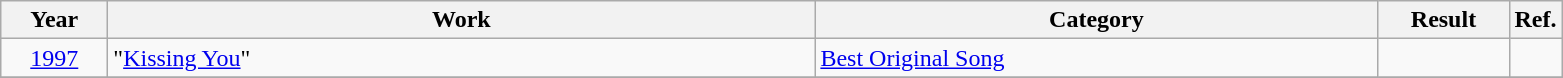<table class="wikitable sortable">
<tr>
<th scope="col" style="width:4em;">Year</th>
<th scope="col" style="width:29em;">Work</th>
<th scope="col" style="width:23em;">Category</th>
<th scope="col" style="width:5em;">Result</th>
<th class=unsortable>Ref.</th>
</tr>
<tr>
<td style="text-align:center;"><a href='#'>1997</a></td>
<td>"<a href='#'>Kissing You</a>"</td>
<td><a href='#'>Best Original Song</a></td>
<td></td>
<td style="text-align:center;"></td>
</tr>
<tr>
</tr>
</table>
